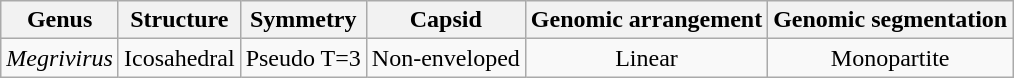<table class="wikitable sortable" style="text-align:center">
<tr>
<th>Genus</th>
<th>Structure</th>
<th>Symmetry</th>
<th>Capsid</th>
<th>Genomic arrangement</th>
<th>Genomic segmentation</th>
</tr>
<tr>
<td><em>Megrivirus</em></td>
<td>Icosahedral</td>
<td>Pseudo T=3</td>
<td>Non-enveloped</td>
<td>Linear</td>
<td>Monopartite</td>
</tr>
</table>
